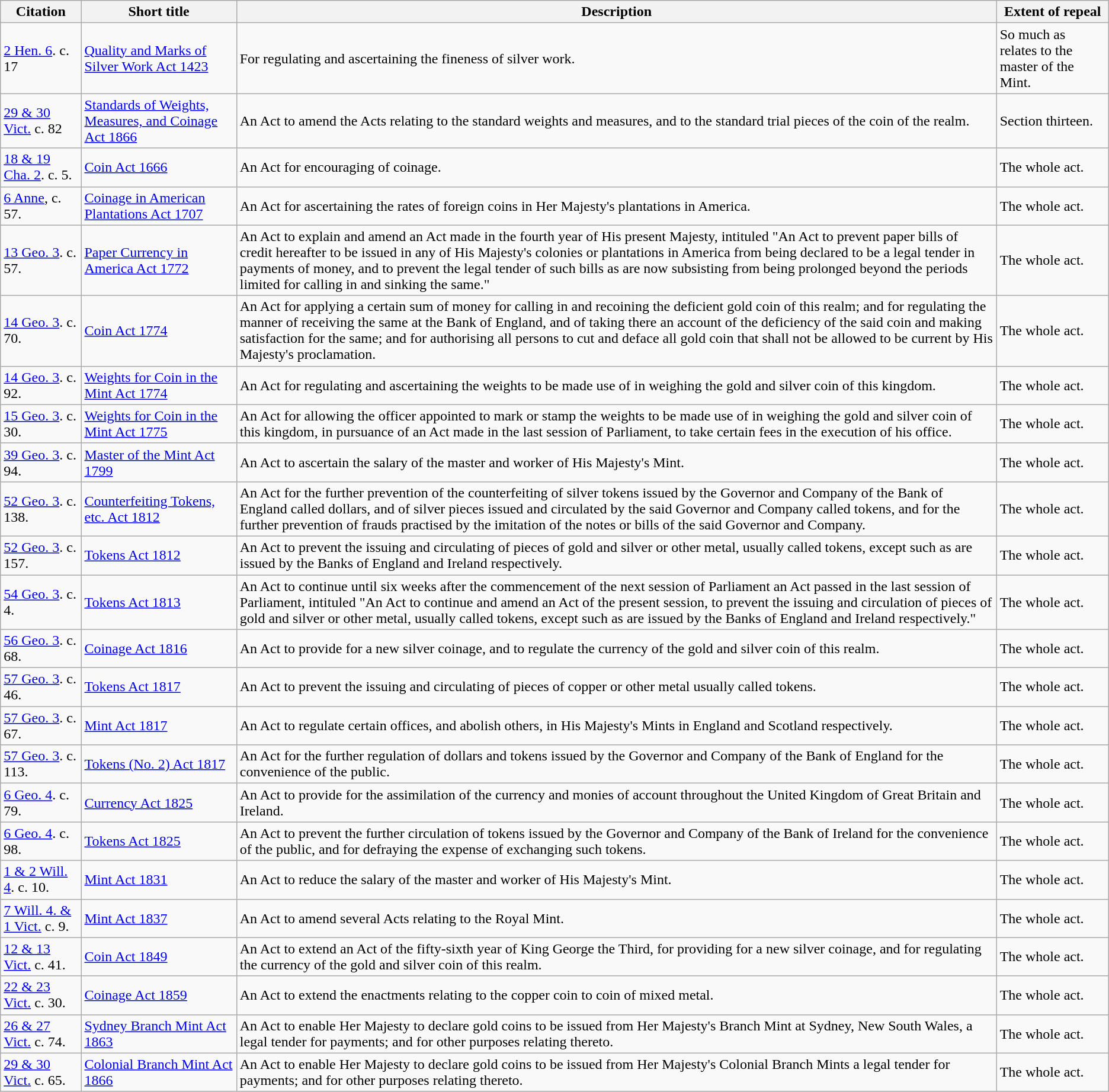<table class="wikitable">
<tr>
<th>Citation</th>
<th>Short title</th>
<th>Description</th>
<th>Extent of repeal</th>
</tr>
<tr>
<td><a href='#'>2 Hen. 6</a>. c. 17</td>
<td><a href='#'>Quality and Marks of Silver Work Act 1423</a></td>
<td>For regulating and ascertaining the fineness of silver work.</td>
<td>So much as relates to the master of the Mint.</td>
</tr>
<tr>
<td><a href='#'>29 & 30 Vict.</a> c. 82</td>
<td><a href='#'>Standards of Weights, Measures, and Coinage Act 1866</a></td>
<td>An Act to amend the Acts relating to the standard weights and measures, and to the standard trial pieces of the coin of the realm.</td>
<td>Section thirteen.</td>
</tr>
<tr>
<td><a href='#'>18 & 19 Cha. 2</a>. c. 5.</td>
<td><a href='#'>Coin Act 1666</a></td>
<td>An Act for encouraging of coinage.</td>
<td>The whole act.</td>
</tr>
<tr>
<td><a href='#'>6 Anne</a>, c. 57.</td>
<td><a href='#'>Coinage in American Plantations Act 1707</a></td>
<td>An Act for ascertaining the rates of foreign coins in Her Majesty's plantations in America.</td>
<td>The whole act.</td>
</tr>
<tr>
<td><a href='#'>13 Geo. 3</a>. c. 57.</td>
<td><a href='#'>Paper Currency in America Act 1772</a></td>
<td>An Act to explain and amend an Act made in the fourth year of His present Majesty, intituled "An Act to prevent paper bills of credit hereafter to be issued in any of His Majesty's colonies or plantations in America from being declared to be a legal tender in payments of money, and to prevent the legal tender of such bills as are now subsisting from being prolonged beyond the periods limited for calling in and sinking the same."</td>
<td>The whole act.</td>
</tr>
<tr>
<td><a href='#'>14 Geo. 3</a>. c. 70.</td>
<td><a href='#'>Coin Act 1774</a></td>
<td>An Act for applying a certain sum of money for calling in and recoining the deficient gold coin of this realm; and for regulating the manner of receiving the same at the Bank of England, and of taking there an account of the deficiency of the said coin and making satisfaction for the same; and for authorising all persons to cut and deface all gold coin that shall not be allowed to be current by His Majesty's proclamation.</td>
<td>The whole act.</td>
</tr>
<tr>
<td><a href='#'>14 Geo. 3</a>. c. 92.</td>
<td><a href='#'>Weights for Coin in the Mint Act 1774</a></td>
<td>An Act for regulating and ascertaining the weights to be made use of in weighing the gold and silver coin of this kingdom.</td>
<td>The whole act.</td>
</tr>
<tr>
<td><a href='#'>15 Geo. 3</a>. c. 30.</td>
<td><a href='#'>Weights for Coin in the Mint Act 1775</a></td>
<td>An Act for allowing the officer appointed to mark or stamp the weights to be made use of in weighing the gold and silver coin of this kingdom, in pursuance of an Act made in the last session of Parliament, to take certain fees in the execution of his office.</td>
<td>The whole act.</td>
</tr>
<tr>
<td><a href='#'>39 Geo. 3</a>. c. 94.</td>
<td><a href='#'>Master of the Mint Act 1799</a></td>
<td>An Act to ascertain the salary of the master and worker of His Majesty's Mint.</td>
<td>The whole act.</td>
</tr>
<tr>
<td><a href='#'>52 Geo. 3</a>. c. 138.</td>
<td><a href='#'>Counterfeiting Tokens, etc. Act 1812</a></td>
<td>An Act for the further prevention of the counterfeiting of silver tokens issued by the Governor and Company of the Bank of England called dollars, and of silver pieces issued and circulated by the said Governor and Company called tokens, and for the further prevention of frauds practised by the imitation of the notes or bills of the said Governor and Company.</td>
<td>The whole act.</td>
</tr>
<tr>
<td><a href='#'>52 Geo. 3</a>. c. 157.</td>
<td><a href='#'>Tokens Act 1812</a></td>
<td>An Act to prevent the issuing and circulating of pieces of gold and silver or other metal, usually called tokens, except such as are issued by the Banks of England and Ireland respectively.</td>
<td>The whole act.</td>
</tr>
<tr>
<td><a href='#'>54 Geo. 3</a>. c. 4.</td>
<td><a href='#'>Tokens Act 1813</a></td>
<td>An Act to continue until six weeks after the commencement of the next session of Parliament an Act passed in the last session of Parliament, intituled "An Act to continue and amend an Act of the present session, to prevent the issuing and circulation of pieces of gold and silver or other metal, usually called tokens, except such as are issued by the Banks of England and Ireland respectively."</td>
<td>The whole act.</td>
</tr>
<tr>
<td><a href='#'>56 Geo. 3</a>. c. 68.</td>
<td><a href='#'>Coinage Act 1816</a></td>
<td>An Act to provide for a new silver coinage, and to regulate the currency of the gold and silver coin of this realm.</td>
<td>The whole act.</td>
</tr>
<tr>
<td><a href='#'>57 Geo. 3</a>. c. 46.</td>
<td><a href='#'>Tokens Act 1817</a></td>
<td>An Act to prevent the issuing and circulating of pieces of copper or other metal usually called tokens.</td>
<td>The whole act.</td>
</tr>
<tr>
<td><a href='#'>57 Geo. 3</a>. c. 67.</td>
<td><a href='#'>Mint Act 1817</a></td>
<td>An Act to regulate certain offices, and abolish others, in His Majesty's Mints in England and Scotland respectively.</td>
<td>The whole act.</td>
</tr>
<tr>
<td><a href='#'>57 Geo. 3</a>. c. 113.</td>
<td><a href='#'>Tokens (No. 2) Act 1817</a></td>
<td>An Act for the further regulation of dollars and tokens issued by the Governor and Company of the Bank of England for the convenience of the public.</td>
<td>The whole act.</td>
</tr>
<tr>
<td><a href='#'>6 Geo. 4</a>. c. 79.</td>
<td><a href='#'>Currency Act 1825</a></td>
<td>An Act to provide for the assimilation of the currency and monies of account throughout the United Kingdom of Great Britain and Ireland.</td>
<td>The whole act.</td>
</tr>
<tr>
<td><a href='#'>6 Geo. 4</a>. c. 98.</td>
<td><a href='#'>Tokens Act 1825</a></td>
<td>An Act to prevent the further circulation of tokens issued by the Governor and Company of the Bank of Ireland for the convenience of the public, and for defraying the expense of exchanging such tokens.</td>
<td>The whole act.</td>
</tr>
<tr>
<td><a href='#'>1 & 2 Will. 4</a>. c. 10.</td>
<td><a href='#'>Mint Act 1831</a></td>
<td>An Act to reduce the salary of the master and worker of His Majesty's Mint.</td>
<td>The whole act.</td>
</tr>
<tr>
<td><a href='#'>7 Will. 4. & 1 Vict.</a> c. 9.</td>
<td><a href='#'>Mint Act 1837</a></td>
<td>An Act to amend several Acts relating to the Royal Mint.</td>
<td>The whole act.</td>
</tr>
<tr>
<td><a href='#'>12 & 13 Vict.</a> c. 41.</td>
<td><a href='#'>Coin Act 1849</a></td>
<td>An Act to extend an Act of the fifty-sixth year of King George the Third, for providing for a new silver coinage, and for regulating the currency of the gold and silver coin of this realm.</td>
<td>The whole act.</td>
</tr>
<tr>
<td><a href='#'>22 & 23 Vict.</a> c. 30.</td>
<td><a href='#'>Coinage Act 1859</a></td>
<td>An Act to extend the enactments relating to the copper coin to coin of mixed metal.</td>
<td>The whole act.</td>
</tr>
<tr>
<td><a href='#'>26 & 27 Vict.</a> c. 74.</td>
<td><a href='#'>Sydney Branch Mint Act 1863</a></td>
<td>An Act to enable Her Majesty to declare gold coins to be issued from Her Majesty's Branch Mint at Sydney, New South Wales, a legal tender for payments; and for other purposes relating thereto.</td>
<td>The whole act.</td>
</tr>
<tr>
<td><a href='#'>29 & 30 Vict.</a> c. 65.</td>
<td><a href='#'>Colonial Branch Mint Act 1866</a></td>
<td>An Act to enable Her Majesty to declare gold coins to be issued from Her Majesty's Colonial Branch Mints a legal tender for payments; and for other purposes relating thereto.</td>
<td>The whole act.</td>
</tr>
</table>
